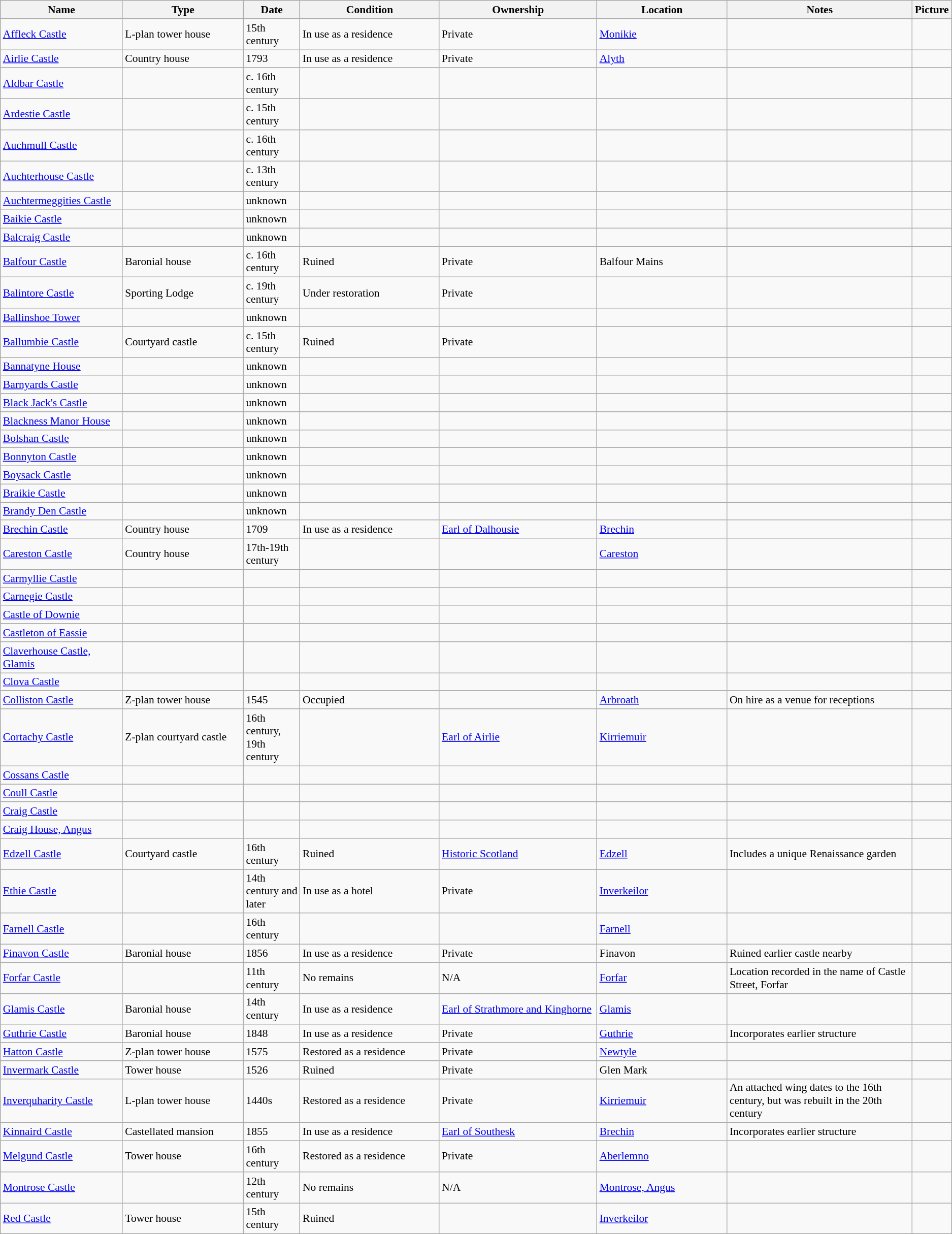<table class="wikitable sortable" style="font-size:90%">
<tr>
<th style="width:13%;">Name</th>
<th style="width:13%;">Type</th>
<th style="width:6%;">Date</th>
<th style="width:15%;">Condition</th>
<th style="width:17%;">Ownership</th>
<th style="width:14%;">Location</th>
<th style="width:20%;">Notes</th>
<th style="width:20%;">Picture</th>
</tr>
<tr>
<td><a href='#'>Affleck Castle</a></td>
<td>L-plan tower house</td>
<td>15th century</td>
<td>In use as a residence</td>
<td>Private</td>
<td><a href='#'>Monikie</a><br></td>
<td></td>
<td></td>
</tr>
<tr>
<td><a href='#'>Airlie Castle</a></td>
<td>Country house</td>
<td>1793</td>
<td>In use as a residence</td>
<td>Private</td>
<td><a href='#'>Alyth</a><br></td>
<td></td>
<td></td>
</tr>
<tr>
<td><a href='#'>Aldbar Castle</a></td>
<td></td>
<td>c. 16th century</td>
<td></td>
<td></td>
<td></td>
<td></td>
<td></td>
</tr>
<tr>
<td><a href='#'>Ardestie Castle</a></td>
<td></td>
<td>c. 15th century</td>
<td></td>
<td></td>
<td></td>
<td></td>
<td></td>
</tr>
<tr>
<td><a href='#'>Auchmull Castle</a></td>
<td></td>
<td>c. 16th century</td>
<td></td>
<td></td>
<td></td>
<td></td>
<td></td>
</tr>
<tr>
<td><a href='#'>Auchterhouse Castle</a></td>
<td></td>
<td>c. 13th century</td>
<td></td>
<td></td>
<td></td>
<td></td>
<td></td>
</tr>
<tr>
<td><a href='#'>Auchtermeggities Castle</a></td>
<td></td>
<td>unknown</td>
<td></td>
<td></td>
<td></td>
<td></td>
<td></td>
</tr>
<tr>
<td><a href='#'>Baikie Castle</a></td>
<td></td>
<td>unknown</td>
<td></td>
<td></td>
<td></td>
<td></td>
<td></td>
</tr>
<tr>
<td><a href='#'>Balcraig Castle</a></td>
<td></td>
<td>unknown</td>
<td></td>
<td></td>
<td></td>
<td></td>
<td></td>
</tr>
<tr>
<td><a href='#'>Balfour Castle</a></td>
<td>Baronial house</td>
<td>c. 16th century</td>
<td>Ruined</td>
<td>Private</td>
<td>Balfour Mains<br></td>
<td></td>
<td></td>
</tr>
<tr>
<td><a href='#'>Balintore Castle</a></td>
<td>Sporting Lodge</td>
<td>c. 19th century</td>
<td>Under restoration</td>
<td>Private</td>
<td></td>
<td></td>
<td></td>
</tr>
<tr>
<td><a href='#'>Ballinshoe Tower</a></td>
<td></td>
<td>unknown</td>
<td></td>
<td></td>
<td></td>
<td></td>
<td></td>
</tr>
<tr>
<td><a href='#'>Ballumbie Castle</a></td>
<td>Courtyard castle</td>
<td>c. 15th century</td>
<td>Ruined</td>
<td>Private</td>
<td></td>
<td></td>
<td></td>
</tr>
<tr>
<td><a href='#'>Bannatyne House</a></td>
<td></td>
<td>unknown</td>
<td></td>
<td></td>
<td></td>
<td></td>
<td></td>
</tr>
<tr>
<td><a href='#'>Barnyards Castle</a></td>
<td></td>
<td>unknown</td>
<td></td>
<td></td>
<td></td>
<td></td>
<td></td>
</tr>
<tr>
<td><a href='#'>Black Jack's Castle</a></td>
<td></td>
<td>unknown</td>
<td></td>
<td></td>
<td></td>
<td></td>
<td></td>
</tr>
<tr>
<td><a href='#'>Blackness Manor House</a></td>
<td></td>
<td>unknown</td>
<td></td>
<td></td>
<td></td>
<td></td>
<td></td>
</tr>
<tr>
<td><a href='#'>Bolshan Castle</a></td>
<td></td>
<td>unknown</td>
<td></td>
<td></td>
<td></td>
<td></td>
<td></td>
</tr>
<tr>
<td><a href='#'>Bonnyton Castle</a></td>
<td></td>
<td>unknown</td>
<td></td>
<td></td>
<td></td>
<td></td>
<td></td>
</tr>
<tr>
<td><a href='#'>Boysack Castle</a></td>
<td></td>
<td>unknown</td>
<td></td>
<td></td>
<td></td>
<td></td>
<td></td>
</tr>
<tr>
<td><a href='#'>Braikie Castle</a></td>
<td></td>
<td>unknown</td>
<td></td>
<td></td>
<td></td>
<td></td>
<td></td>
</tr>
<tr>
<td><a href='#'>Brandy Den Castle</a></td>
<td></td>
<td>unknown</td>
<td></td>
<td></td>
<td></td>
<td></td>
<td></td>
</tr>
<tr>
<td><a href='#'>Brechin Castle</a></td>
<td>Country house</td>
<td>1709</td>
<td>In use as a residence</td>
<td><a href='#'>Earl of Dalhousie</a></td>
<td><a href='#'>Brechin</a><br></td>
<td></td>
<td></td>
</tr>
<tr>
<td><a href='#'>Careston Castle</a></td>
<td>Country house</td>
<td>17th-19th century</td>
<td></td>
<td></td>
<td><a href='#'>Careston</a><br></td>
<td></td>
<td></td>
</tr>
<tr>
<td><a href='#'>Carmyllie Castle</a></td>
<td></td>
<td></td>
<td></td>
<td></td>
<td></td>
<td></td>
<td></td>
</tr>
<tr>
<td><a href='#'>Carnegie Castle</a></td>
<td></td>
<td></td>
<td></td>
<td></td>
<td></td>
<td></td>
<td></td>
</tr>
<tr>
<td><a href='#'>Castle of Downie</a></td>
<td></td>
<td></td>
<td></td>
<td></td>
<td></td>
<td></td>
<td></td>
</tr>
<tr>
<td><a href='#'>Castleton of Eassie</a></td>
<td></td>
<td></td>
<td></td>
<td></td>
<td></td>
<td></td>
<td></td>
</tr>
<tr>
<td><a href='#'>Claverhouse Castle, Glamis</a></td>
<td></td>
<td></td>
<td></td>
<td></td>
<td></td>
<td></td>
<td></td>
</tr>
<tr>
<td><a href='#'>Clova Castle</a></td>
<td></td>
<td></td>
<td></td>
<td></td>
<td></td>
<td></td>
<td></td>
</tr>
<tr>
<td><a href='#'>Colliston Castle</a></td>
<td>Z-plan tower house</td>
<td>1545</td>
<td>Occupied</td>
<td></td>
<td><a href='#'>Arbroath</a><br></td>
<td>On hire as a venue for receptions</td>
<td></td>
</tr>
<tr>
<td><a href='#'>Cortachy Castle</a></td>
<td>Z-plan courtyard castle</td>
<td>16th century, 19th century</td>
<td></td>
<td><a href='#'>Earl of Airlie</a></td>
<td><a href='#'>Kirriemuir</a><br></td>
<td></td>
<td></td>
</tr>
<tr>
<td><a href='#'>Cossans Castle</a></td>
<td></td>
<td></td>
<td></td>
<td></td>
<td></td>
<td></td>
<td></td>
</tr>
<tr>
<td><a href='#'>Coull Castle</a></td>
<td></td>
<td></td>
<td></td>
<td></td>
<td></td>
<td></td>
<td></td>
</tr>
<tr>
<td><a href='#'>Craig Castle</a></td>
<td></td>
<td></td>
<td></td>
<td></td>
<td></td>
<td></td>
<td></td>
</tr>
<tr>
<td><a href='#'>Craig House, Angus</a></td>
<td></td>
<td></td>
<td></td>
<td></td>
<td></td>
<td></td>
<td></td>
</tr>
<tr>
<td><a href='#'>Edzell Castle</a></td>
<td>Courtyard castle</td>
<td>16th century</td>
<td>Ruined</td>
<td><a href='#'>Historic Scotland</a></td>
<td><a href='#'>Edzell</a><br></td>
<td>Includes a unique Renaissance garden</td>
<td></td>
</tr>
<tr>
<td><a href='#'>Ethie Castle</a></td>
<td></td>
<td>14th century and later</td>
<td>In use as a hotel</td>
<td>Private</td>
<td><a href='#'>Inverkeilor</a><br></td>
<td></td>
<td></td>
</tr>
<tr>
<td><a href='#'>Farnell Castle</a></td>
<td></td>
<td>16th century</td>
<td></td>
<td></td>
<td><a href='#'>Farnell</a><br></td>
<td></td>
<td></td>
</tr>
<tr>
<td><a href='#'>Finavon Castle</a></td>
<td>Baronial house</td>
<td>1856</td>
<td>In use as a residence</td>
<td>Private</td>
<td>Finavon<br></td>
<td>Ruined earlier castle nearby</td>
<td></td>
</tr>
<tr>
<td><a href='#'>Forfar Castle</a></td>
<td></td>
<td>11th century</td>
<td>No remains</td>
<td>N/A</td>
<td><a href='#'>Forfar</a><br></td>
<td>Location recorded in the name of Castle Street, Forfar</td>
<td></td>
</tr>
<tr>
<td><a href='#'>Glamis Castle</a></td>
<td>Baronial house</td>
<td>14th century</td>
<td>In use as a residence</td>
<td><a href='#'>Earl of Strathmore and Kinghorne</a></td>
<td><a href='#'>Glamis</a><br></td>
<td></td>
<td></td>
</tr>
<tr>
<td><a href='#'>Guthrie Castle</a></td>
<td>Baronial house</td>
<td>1848</td>
<td>In use as a residence</td>
<td>Private</td>
<td><a href='#'>Guthrie</a><br></td>
<td>Incorporates earlier structure</td>
<td></td>
</tr>
<tr>
<td><a href='#'>Hatton Castle</a></td>
<td>Z-plan tower house</td>
<td>1575</td>
<td>Restored as a residence</td>
<td>Private</td>
<td><a href='#'>Newtyle</a><br></td>
<td></td>
<td></td>
</tr>
<tr>
<td><a href='#'>Invermark Castle</a></td>
<td>Tower house</td>
<td>1526</td>
<td>Ruined</td>
<td>Private</td>
<td>Glen Mark<br></td>
<td></td>
<td></td>
</tr>
<tr>
<td><a href='#'>Inverquharity Castle</a></td>
<td>L-plan tower house</td>
<td>1440s</td>
<td>Restored as a residence</td>
<td>Private</td>
<td><a href='#'>Kirriemuir</a><br></td>
<td>An attached wing dates to the 16th century, but was rebuilt in the 20th century</td>
<td></td>
</tr>
<tr>
<td><a href='#'>Kinnaird Castle</a></td>
<td>Castellated mansion</td>
<td>1855</td>
<td>In use as a residence</td>
<td><a href='#'>Earl of Southesk</a></td>
<td><a href='#'>Brechin</a><br></td>
<td>Incorporates earlier structure</td>
<td></td>
</tr>
<tr>
<td><a href='#'>Melgund Castle</a></td>
<td>Tower house</td>
<td>16th century</td>
<td>Restored as a residence</td>
<td>Private</td>
<td><a href='#'>Aberlemno</a><br></td>
<td></td>
<td></td>
</tr>
<tr>
<td><a href='#'>Montrose Castle</a></td>
<td></td>
<td>12th century</td>
<td>No remains</td>
<td>N/A</td>
<td><a href='#'>Montrose, Angus</a><br></td>
<td></td>
<td></td>
</tr>
<tr>
<td><a href='#'>Red Castle</a></td>
<td>Tower house</td>
<td>15th century</td>
<td>Ruined</td>
<td></td>
<td><a href='#'>Inverkeilor</a><br></td>
<td></td>
<td></td>
</tr>
</table>
